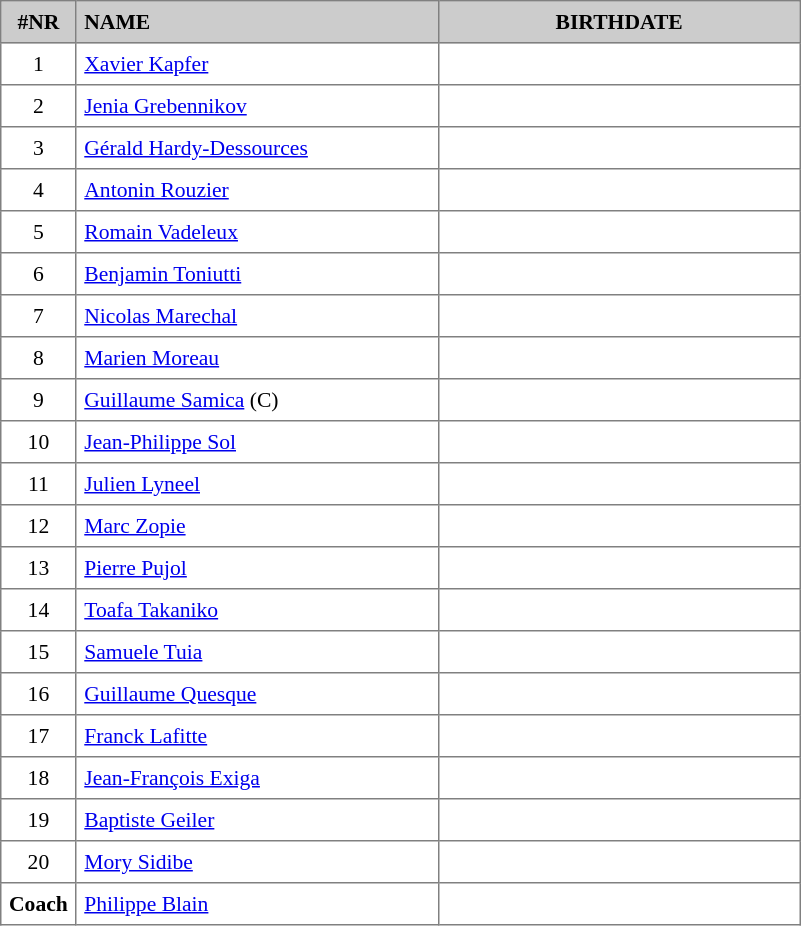<table border="1" cellspacing="2" cellpadding="5" style="border-collapse: collapse; font-size: 90%;">
<tr style="background:#ccc;">
<th>#NR</th>
<th style="text-align:left; width:16em;">NAME</th>
<th style="text-align:center; width:16em;">BIRTHDATE</th>
</tr>
<tr>
<td style="text-align:center;">1</td>
<td><a href='#'>Xavier Kapfer</a></td>
<td align="center"></td>
</tr>
<tr>
<td style="text-align:center;">2</td>
<td><a href='#'>Jenia Grebennikov</a></td>
<td align="center"></td>
</tr>
<tr>
<td style="text-align:center;">3</td>
<td><a href='#'>Gérald Hardy-Dessources</a></td>
<td align="center"></td>
</tr>
<tr>
<td style="text-align:center;">4</td>
<td><a href='#'>Antonin Rouzier</a></td>
<td align="center"></td>
</tr>
<tr>
<td style="text-align:center;">5</td>
<td><a href='#'>Romain Vadeleux</a></td>
<td align="center"></td>
</tr>
<tr>
<td style="text-align:center;">6</td>
<td><a href='#'>Benjamin Toniutti</a></td>
<td align="center"></td>
</tr>
<tr>
<td style="text-align:center;">7</td>
<td><a href='#'>Nicolas Marechal</a></td>
<td align="center"></td>
</tr>
<tr>
<td style="text-align:center;">8</td>
<td><a href='#'>Marien Moreau</a></td>
<td align="center"></td>
</tr>
<tr>
<td style="text-align:center;">9</td>
<td><a href='#'>Guillaume Samica</a> (C)</td>
<td align="center"></td>
</tr>
<tr>
<td style="text-align:center;">10</td>
<td><a href='#'>Jean-Philippe Sol</a></td>
<td align="center"></td>
</tr>
<tr>
<td style="text-align:center;">11</td>
<td><a href='#'>Julien Lyneel</a></td>
<td align="center"></td>
</tr>
<tr>
<td style="text-align:center;">12</td>
<td><a href='#'>Marc Zopie</a></td>
<td align="center"></td>
</tr>
<tr>
<td style="text-align:center;">13</td>
<td><a href='#'>Pierre Pujol</a></td>
<td align="center"></td>
</tr>
<tr>
<td style="text-align:center;">14</td>
<td><a href='#'>Toafa Takaniko</a></td>
<td align="center"></td>
</tr>
<tr>
<td style="text-align:center;">15</td>
<td><a href='#'>Samuele Tuia</a></td>
<td align="center"></td>
</tr>
<tr>
<td style="text-align:center;">16</td>
<td><a href='#'>Guillaume Quesque</a></td>
<td align="center"></td>
</tr>
<tr>
<td style="text-align:center;">17</td>
<td><a href='#'>Franck Lafitte</a></td>
<td align="center"></td>
</tr>
<tr>
<td style="text-align:center;">18</td>
<td><a href='#'>Jean-François Exiga</a></td>
<td align="center"></td>
</tr>
<tr>
<td style="text-align:center;">19</td>
<td><a href='#'>Baptiste Geiler</a></td>
<td align="center"></td>
</tr>
<tr>
<td style="text-align:center;">20</td>
<td><a href='#'>Mory Sidibe</a></td>
<td align="center"></td>
</tr>
<tr>
<td style="text-align:center;"><strong>Coach</strong></td>
<td><a href='#'>Philippe Blain</a></td>
<td align="center"></td>
</tr>
</table>
